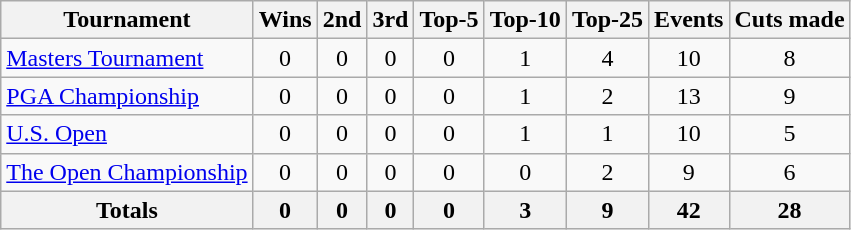<table class=wikitable style=text-align:center>
<tr>
<th>Tournament</th>
<th>Wins</th>
<th>2nd</th>
<th>3rd</th>
<th>Top-5</th>
<th>Top-10</th>
<th>Top-25</th>
<th>Events</th>
<th>Cuts made</th>
</tr>
<tr>
<td align=left><a href='#'>Masters Tournament</a></td>
<td>0</td>
<td>0</td>
<td>0</td>
<td>0</td>
<td>1</td>
<td>4</td>
<td>10</td>
<td>8</td>
</tr>
<tr>
<td align=left><a href='#'>PGA Championship</a></td>
<td>0</td>
<td>0</td>
<td>0</td>
<td>0</td>
<td>1</td>
<td>2</td>
<td>13</td>
<td>9</td>
</tr>
<tr>
<td align=left><a href='#'>U.S. Open</a></td>
<td>0</td>
<td>0</td>
<td>0</td>
<td>0</td>
<td>1</td>
<td>1</td>
<td>10</td>
<td>5</td>
</tr>
<tr>
<td align=left><a href='#'>The Open Championship</a></td>
<td>0</td>
<td>0</td>
<td>0</td>
<td>0</td>
<td>0</td>
<td>2</td>
<td>9</td>
<td>6</td>
</tr>
<tr>
<th>Totals</th>
<th>0</th>
<th>0</th>
<th>0</th>
<th>0</th>
<th>3</th>
<th>9</th>
<th>42</th>
<th>28</th>
</tr>
</table>
